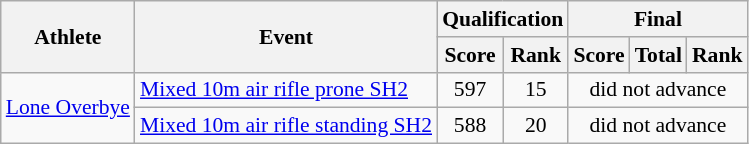<table class=wikitable style="font-size:90%">
<tr>
<th rowspan="2">Athlete</th>
<th rowspan="2">Event</th>
<th colspan="2">Qualification</th>
<th colspan="3">Final</th>
</tr>
<tr>
<th>Score</th>
<th>Rank</th>
<th>Score</th>
<th>Total</th>
<th>Rank</th>
</tr>
<tr>
<td rowspan="2"><a href='#'>Lone Overbye</a></td>
<td><a href='#'>Mixed 10m air rifle prone SH2</a></td>
<td align=center>597</td>
<td align=center>15</td>
<td align=center colspan="3">did not advance</td>
</tr>
<tr>
<td><a href='#'>Mixed 10m air rifle standing SH2</a></td>
<td align=center>588</td>
<td align=center>20</td>
<td align=center colspan="3">did not advance</td>
</tr>
</table>
